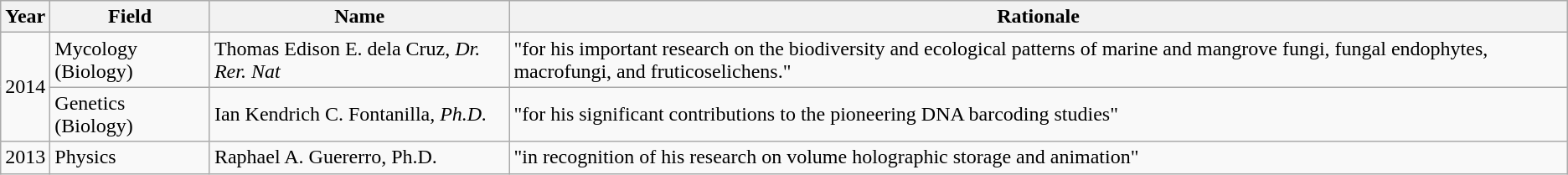<table class="wikitable sortable">
<tr>
<th>Year</th>
<th>Field</th>
<th>Name</th>
<th>Rationale</th>
</tr>
<tr>
<td rowspan=2>2014</td>
<td>Mycology (Biology)</td>
<td>Thomas Edison E. dela Cruz, <em>Dr. Rer. Nat</em></td>
<td>"for his important research on the biodiversity and ecological patterns of marine and mangrove fungi, fungal endophytes, macrofungi, and fruticoselichens."</td>
</tr>
<tr>
<td>Genetics (Biology)</td>
<td>Ian Kendrich C. Fontanilla, <em>Ph.D.</em></td>
<td>"for his significant contributions to the pioneering DNA barcoding studies"</td>
</tr>
<tr>
<td>2013</td>
<td>Physics</td>
<td>Raphael A. Guererro, Ph.D.</td>
<td>"in recognition of his research on volume holographic storage and animation"</td>
</tr>
</table>
